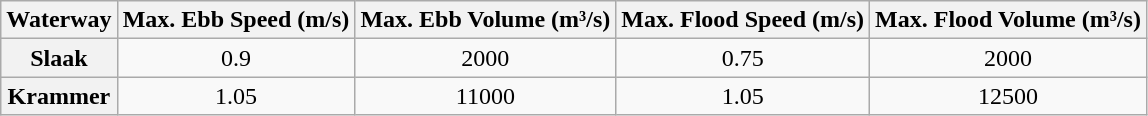<table class="wikitable" style="text-align: center;">
<tr>
<th>Waterway</th>
<th>Max. Ebb Speed (m/s)</th>
<th>Max. Ebb Volume (m³/s)</th>
<th>Max. Flood Speed (m/s)</th>
<th>Max. Flood Volume (m³/s)</th>
</tr>
<tr>
<th>Slaak</th>
<td>0.9</td>
<td>2000</td>
<td>0.75</td>
<td>2000</td>
</tr>
<tr>
<th>Krammer</th>
<td>1.05</td>
<td>11000</td>
<td>1.05</td>
<td>12500</td>
</tr>
</table>
